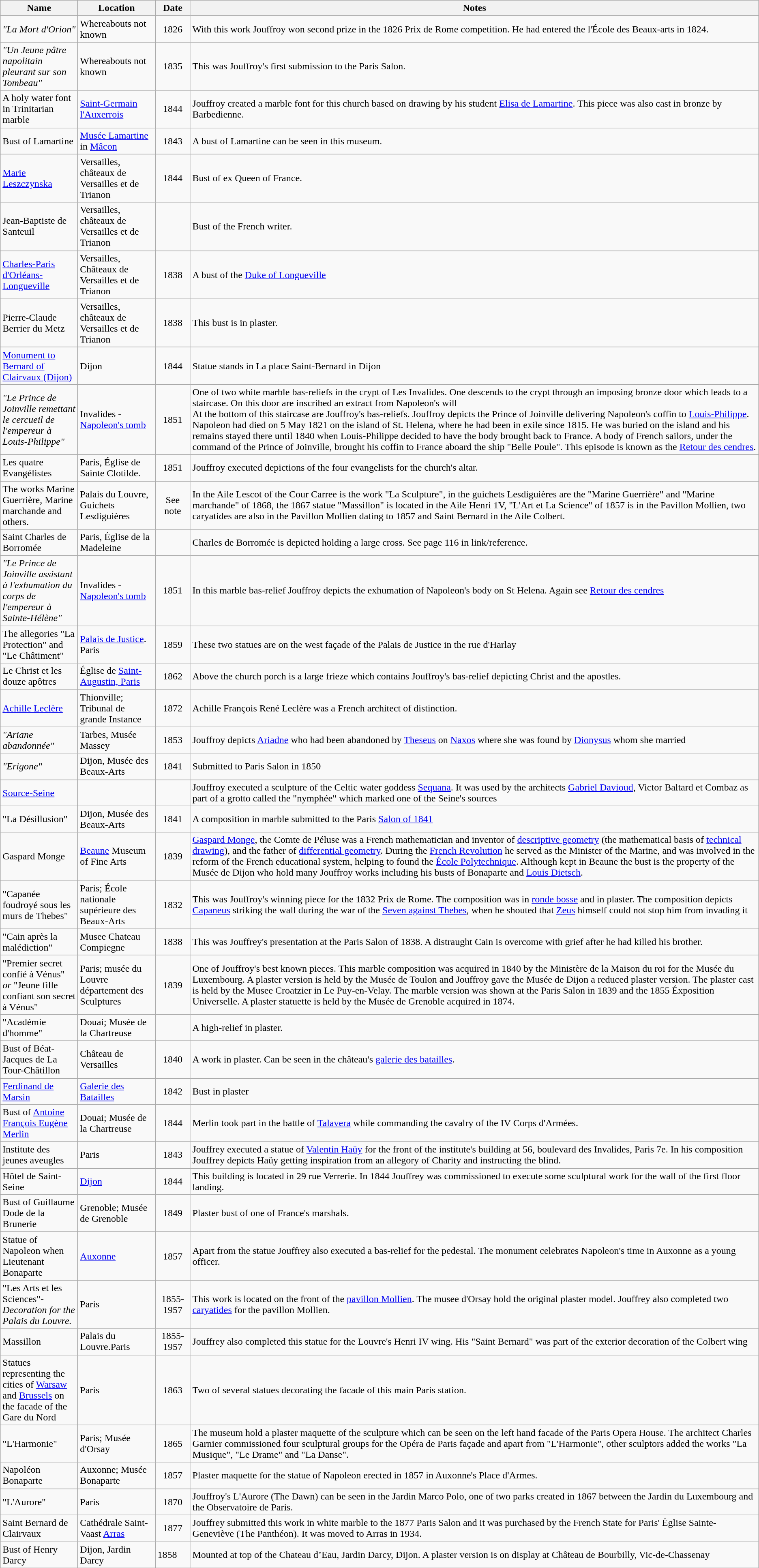<table class="wikitable sortable plainrowheaders">
<tr>
<th style="width:120px">Name</th>
<th style="width:120px">Location</th>
<th style="width:50px">Date</th>
<th class="unsortable">Notes</th>
</tr>
<tr>
<td><em>"La Mort d'Orion"</em></td>
<td>Whereabouts not known</td>
<td align="center">1826</td>
<td>With this work Jouffroy won second prize in the 1826 Prix de Rome competition. He had entered the l'École des Beaux-arts in 1824.</td>
</tr>
<tr>
<td><em>"Un Jeune pâtre napolitain pleurant sur son Tombeau"</em></td>
<td>Whereabouts not known</td>
<td align="center">1835</td>
<td>This was Jouffroy's first submission to the Paris Salon.</td>
</tr>
<tr>
<td>A holy water font in Trinitarian marble</td>
<td><a href='#'>Saint-Germain l'Auxerrois</a></td>
<td align="center">1844</td>
<td>Jouffroy created a marble font for this church based on drawing by his student <a href='#'>Elisa de Lamartine</a>. This piece was also cast in bronze by Barbedienne.</td>
</tr>
<tr>
<td>Bust of Lamartine</td>
<td><a href='#'>Musée Lamartine</a> in <a href='#'>Mâcon</a></td>
<td align="center">1843</td>
<td>A bust of Lamartine can be seen in this museum.</td>
</tr>
<tr>
<td><a href='#'>Marie Leszczynska</a></td>
<td>Versailles, châteaux de Versailles et de Trianon</td>
<td align="center">1844</td>
<td>Bust of ex Queen of France.<br></td>
</tr>
<tr>
<td>Jean-Baptiste de Santeuil</td>
<td>Versailles, châteaux de Versailles et de Trianon</td>
<td align="center"></td>
<td>Bust of the French writer.</td>
</tr>
<tr>
<td><a href='#'>Charles-Paris d'Orléans-Longueville</a></td>
<td>Versailles, Châteaux de Versailles et de Trianon</td>
<td align="center">1838</td>
<td>A bust of the <a href='#'>Duke of Longueville</a></td>
</tr>
<tr>
<td>Pierre-Claude Berrier du Metz</td>
<td>Versailles, châteaux de Versailles et de Trianon</td>
<td align="center">1838</td>
<td>This bust is in plaster.</td>
</tr>
<tr>
<td><a href='#'>Monument to Bernard of Clairvaux (Dijon)</a></td>
<td>Dijon</td>
<td align="center">1844</td>
<td>Statue stands in La place Saint-Bernard in Dijon</td>
</tr>
<tr>
<td><em>"Le Prince de Joinville remettant le cercueil de l'empereur à Louis-Philippe"</em></td>
<td>Invalides - <a href='#'>Napoleon's tomb</a></td>
<td align="center">1851</td>
<td>One of two white marble bas-reliefs in the crypt of Les Invalides. One descends to the crypt through an imposing bronze door which leads to a staircase. On this door are inscribed an extract from Napoleon's will <br>At the bottom of this staircase are Jouffroy's bas-reliefs. Jouffroy depicts the Prince of Joinville delivering Napoleon's coffin to <a href='#'>Louis-Philippe</a>. Napoleon had died on 5 May 1821 on the island of St. Helena, where he had been in exile since 1815. He was buried on the island and his remains stayed there until 1840 when Louis-Philippe decided to have the body brought back to France. A body of French sailors, under the command of the Prince of Joinville, brought his coffin to France aboard the ship "Belle Poule". This episode is known as the <a href='#'>Retour des cendres</a>.
</td>
</tr>
<tr>
<td>Les quatre Evangélistes</td>
<td>Paris, Église de Sainte Clotilde.</td>
<td align="center">1851</td>
<td>Jouffroy executed depictions of the four evangelists for the church's altar.<br></td>
</tr>
<tr>
<td>The works Marine Guerrière, Marine marchande and others.</td>
<td>Palais du Louvre, Guichets Lesdiguières</td>
<td align="center">See note</td>
<td>In the Aile Lescot of the Cour Carree is the work "La Sculpture", in the guichets Lesdiguières are the "Marine Guerrière" and "Marine marchande" of 1868, the 1867 statue "Massillon" is located in the Aile Henri 1V, "L'Art et La Science" of 1857 is in the Pavillon Mollien, two caryatides are also in the Pavillon Mollien dating to 1857 and Saint Bernard in the Aile Colbert.<br></td>
</tr>
<tr>
<td>Saint Charles de Borromée</td>
<td>Paris, Église de la Madeleine</td>
<td align="center"></td>
<td>Charles de Borromée is depicted holding a large cross. See page 116 in link/reference.<br></td>
</tr>
<tr>
<td><em>"Le Prince de Joinville assistant à l'exhumation du corps de l'empereur à Sainte-Hélène"</em></td>
<td>Invalides - <a href='#'>Napoleon's tomb</a></td>
<td align="center">1851</td>
<td>In this marble bas-relief Jouffroy depicts the exhumation of Napoleon's body on St Helena. Again see <a href='#'>Retour des cendres</a></td>
</tr>
<tr>
<td>The allegories "La Protection" and "Le Châtiment"</td>
<td><a href='#'>Palais de Justice</a>. Paris</td>
<td align="center">1859</td>
<td>These two statues are on the west façade of the Palais de Justice in the rue d'Harlay</td>
</tr>
<tr>
<td>Le Christ et les douze apôtres</td>
<td>Église de <a href='#'>Saint-Augustin, Paris</a></td>
<td align="center">1862</td>
<td>Above the church porch is a large frieze which contains Jouffroy's bas-relief depicting Christ and the apostles.<br>
</td>
</tr>
<tr>
<td><a href='#'>Achille Leclère</a></td>
<td>Thionville; Tribunal de grande Instance</td>
<td align="center">1872</td>
<td>Achille François René Leclère was a French architect of distinction.</td>
</tr>
<tr>
<td><em>"Ariane abandonnée"</em></td>
<td>Tarbes, Musée Massey</td>
<td align="center">1853</td>
<td>Jouffroy depicts <a href='#'>Ariadne</a> who had been abandoned by <a href='#'>Theseus</a> on <a href='#'>Naxos</a> where she was found by <a href='#'>Dionysus</a> whom she married</td>
</tr>
<tr>
<td><em>"Erigone"<strong></td>
<td>Dijon, Musée des Beaux-Arts</td>
<td align="center">1841</td>
<td>Submitted to Paris Salon in 1850</td>
</tr>
<tr>
<td><a href='#'>Source-Seine</a></td>
<td></td>
<td align="center"></td>
<td>Jouffroy executed a sculpture of the Celtic water goddess <a href='#'>Sequana</a>. It was used by the architects <a href='#'>Gabriel Davioud</a>, Victor Baltard et Combaz as part of a grotto called the "nymphée" which marked one of the Seine's sources<br></td>
</tr>
<tr>
<td></em>"La Désillusion"<em></td>
<td>Dijon, Musée des Beaux-Arts</td>
<td align="center">1841</td>
<td>A composition in marble submitted to the Paris <a href='#'>Salon of 1841</a></td>
</tr>
<tr>
<td>Gaspard Monge</td>
<td><a href='#'>Beaune</a> Museum of Fine Arts</td>
<td align="center">1839</td>
<td><a href='#'>Gaspard Monge</a>, the Comte de Péluse was a French mathematician and inventor of <a href='#'>descriptive geometry</a> (the mathematical basis of <a href='#'>technical drawing</a>), and the father of <a href='#'>differential geometry</a>. During the <a href='#'>French Revolution</a> he served as the Minister of the Marine, and was involved in the reform of the French educational system, helping to found the <a href='#'>École Polytechnique</a>. Although kept in Beaune the bust is the property of the Musée de Dijon who hold many Jouffroy works including his busts of Bonaparte and <a href='#'>Louis Dietsch</a>.<br>
</td>
</tr>
<tr>
<td></em>"Capanée foudroyé sous les murs de Thebes"<em></td>
<td>Paris; École nationale supérieure des Beaux-Arts</td>
<td align="center">1832</td>
<td>This was Jouffroy's winning piece for the 1832 Prix de Rome. The composition was in <a href='#'>ronde bosse</a> and in plaster. The composition depicts <a href='#'>Capaneus</a> striking the wall during the war of the <a href='#'>Seven against Thebes</a>, when he shouted that <a href='#'>Zeus</a> himself could not stop him from invading it</td>
</tr>
<tr>
<td></em>"Cain après la malédiction"<em></td>
<td>Musee Chateau Compiegne</td>
<td align="center">1838</td>
<td>This was Jouffrey's presentation at the Paris Salon of 1838.  A distraught Cain is overcome with grief after he had killed his brother.</td>
</tr>
<tr>
<td></em>"Premier secret confié à Vénus"<em> or </em>"Jeune fille confiant son secret à Vénus"<em></td>
<td>Paris; musée du Louvre département des Sculptures</td>
<td align="center">1839</td>
<td>One of Jouffroy's best known pieces. This marble composition was acquired in 1840 by the Ministère de la Maison du roi for the Musée du Luxembourg. A plaster version is held by the Musée de Toulon and Jouffroy gave the Musée de Dijon a reduced plaster version. The plaster cast is held by the Musee Croatzier in Le Puy-en-Velay. The marble version was shown at the Paris Salon in 1839 and the 1855 Éxposition Universelle. A plaster statuette is held by the Musée de Grenoble acquired in 1874.<br> 
</td>
</tr>
<tr>
<td></em>"Académie d'homme"<em></td>
<td>Douai; Musée de la Chartreuse</td>
<td align="center"></td>
<td>A high-relief in plaster.</td>
</tr>
<tr>
<td>Bust of Béat-Jacques de La Tour-Châtillon</td>
<td>Château de Versailles</td>
<td align="center">1840</td>
<td>A work in plaster.  Can be seen in the château's <a href='#'>galerie des batailles</a>.<br>
</td>
</tr>
<tr>
<td><a href='#'>Ferdinand de Marsin</a></td>
<td><a href='#'>Galerie des Batailles</a></td>
<td align="center">1842</td>
<td>Bust in plaster</td>
</tr>
<tr>
<td>Bust of <a href='#'>Antoine François Eugène Merlin</a></td>
<td>Douai; Musée de la Chartreuse</td>
<td align="center">1844</td>
<td>Merlin took part in the battle of <a href='#'>Talavera</a> while commanding the cavalry of the IV Corps d'Armées.</td>
</tr>
<tr>
<td>Institute des jeunes aveugles</td>
<td>Paris</td>
<td align="center">1843</td>
<td>Jouffrey executed a statue of <a href='#'>Valentin Haüy</a> for the front of the institute's building at 56, boulevard des Invalides, Paris 7e. In his composition Jouffrey depicts Haüy getting inspiration from an allegory of Charity and instructing the blind.</td>
</tr>
<tr>
<td>Hôtel de Saint-Seine</td>
<td><a href='#'>Dijon</a></td>
<td align="center">1844</td>
<td>This building is located in 29 rue Verrerie. In 1844 Jouffrey was commissioned to execute some sculptural work for the wall of the first floor landing.<br></td>
</tr>
<tr>
<td>Bust of Guillaume Dode de la Brunerie</td>
<td>Grenoble; Musée de Grenoble</td>
<td align="center">1849</td>
<td>Plaster bust of one of France's marshals.</td>
</tr>
<tr>
<td>Statue of Napoleon when Lieutenant Bonaparte</td>
<td><a href='#'>Auxonne</a></td>
<td align="center">1857</td>
<td>Apart from the statue Jouffrey also executed a bas-relief for the pedestal.  The monument celebrates Napoleon's time in Auxonne as a young officer.<br>
</td>
</tr>
<tr>
<td></em>"Les Arts et les Sciences"<em>- Decoration for the Palais du Louvre.</td>
<td>Paris</td>
<td align="center">1855-1957</td>
<td>This work is located on the front of the <a href='#'>pavillon Mollien</a>. The musee d'Orsay hold the original plaster model. Jouffrey also completed two <a href='#'>caryatides</a> for the pavillon Mollien.</td>
</tr>
<tr>
<td>Massillon</td>
<td>Palais du Louvre.Paris</td>
<td align="center">1855-1957</td>
<td>Jouffrey also completed this statue for the Louvre's Henri IV wing. His "Saint Bernard" was part of the exterior decoration of the Colbert wing</td>
</tr>
<tr>
<td>Statues representing the cities of <a href='#'>Warsaw</a> and <a href='#'>Brussels</a> on the facade of the Gare du Nord</td>
<td>Paris</td>
<td align="center">1863</td>
<td>Two of several statues decorating the facade of this main Paris station.<br></td>
</tr>
<tr>
<td></em>"L'Harmonie"<em></td>
<td>Paris; Musée d'Orsay</td>
<td align="center">1865</td>
<td>The museum hold a plaster maquette of the sculpture which can be seen on the left hand facade of the Paris Opera House. The architect Charles Garnier commissioned four sculptural groups for the Opéra de Paris façade and apart from "L'Harmonie", other sculptors added the works "La Musique", "Le Drame" and  "La Danse".<br>

</td>
</tr>
<tr>
<td>Napoléon Bonaparte</td>
<td>Auxonne; Musée Bonaparte</td>
<td align="center">1857</td>
<td>Plaster maquette for the statue of Napoleon erected in 1857 in Auxonne's Place d'Armes.</td>
</tr>
<tr>
<td></em>"L'Aurore"<em></td>
<td>Paris</td>
<td align="center">1870</td>
<td>Jouffroy's L'Aurore (The Dawn) can be seen in the Jardin Marco Polo, one of two parks created in 1867 between the Jardin du Luxembourg and the Observatoire de Paris.<br></td>
</tr>
<tr>
<td>Saint Bernard de Clairvaux</td>
<td>Cathédrale Saint-Vaast <a href='#'>Arras</a></td>
<td align="center">1877</td>
<td>Jouffrey submitted this work in white marble to the 1877 Paris Salon and it was purchased by the French State for Paris' Église Sainte-Geneviève (The Panthéon).  It was moved to Arras in 1934.<br></td>
</tr>
<tr>
<td>Bust of Henry Darcy</td>
<td>Dijon, Jardin Darcy</td>
<td>1858</td>
<td>Mounted at top of the Chateau d’Eau, Jardin Darcy, Dijon. A plaster version is on display at Château de Bourbilly, Vic-de-Chassenay</td>
</tr>
</table>
